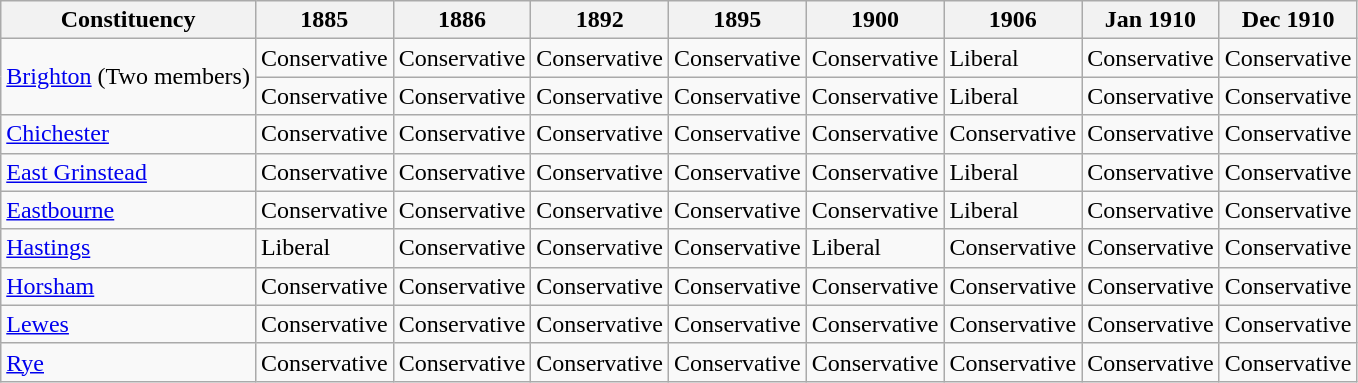<table class="wikitable sortable">
<tr>
<th>Constituency</th>
<th>1885</th>
<th>1886</th>
<th>1892</th>
<th>1895</th>
<th>1900</th>
<th>1906</th>
<th>Jan 1910</th>
<th>Dec 1910</th>
</tr>
<tr>
<td rowspan="2"><a href='#'>Brighton</a> (Two members)</td>
<td bgcolor=>Conservative</td>
<td bgcolor=>Conservative</td>
<td bgcolor=>Conservative</td>
<td bgcolor=>Conservative</td>
<td bgcolor=>Conservative</td>
<td bgcolor=>Liberal</td>
<td bgcolor=>Conservative</td>
<td bgcolor=>Conservative</td>
</tr>
<tr>
<td bgcolor=>Conservative</td>
<td bgcolor=>Conservative</td>
<td bgcolor=>Conservative</td>
<td bgcolor=>Conservative</td>
<td bgcolor=>Conservative</td>
<td bgcolor=>Liberal</td>
<td bgcolor=>Conservative</td>
<td bgcolor=>Conservative</td>
</tr>
<tr>
<td><a href='#'>Chichester</a></td>
<td bgcolor=>Conservative</td>
<td bgcolor=>Conservative</td>
<td bgcolor=>Conservative</td>
<td bgcolor=>Conservative</td>
<td bgcolor=>Conservative</td>
<td bgcolor=>Conservative</td>
<td bgcolor=>Conservative</td>
<td bgcolor=>Conservative</td>
</tr>
<tr>
<td><a href='#'>East Grinstead</a></td>
<td bgcolor=>Conservative</td>
<td bgcolor=>Conservative</td>
<td bgcolor=>Conservative</td>
<td bgcolor=>Conservative</td>
<td bgcolor=>Conservative</td>
<td bgcolor=>Liberal</td>
<td bgcolor=>Conservative</td>
<td bgcolor=>Conservative</td>
</tr>
<tr>
<td><a href='#'>Eastbourne</a></td>
<td bgcolor=>Conservative</td>
<td bgcolor=>Conservative</td>
<td bgcolor=>Conservative</td>
<td bgcolor=>Conservative</td>
<td bgcolor=>Conservative</td>
<td bgcolor=>Liberal</td>
<td bgcolor=>Conservative</td>
<td bgcolor=>Conservative</td>
</tr>
<tr>
<td><a href='#'>Hastings</a></td>
<td bgcolor=>Liberal</td>
<td bgcolor=>Conservative</td>
<td bgcolor=>Conservative</td>
<td bgcolor=>Conservative</td>
<td bgcolor=>Liberal</td>
<td bgcolor=>Conservative</td>
<td bgcolor=>Conservative</td>
<td bgcolor=>Conservative</td>
</tr>
<tr>
<td><a href='#'>Horsham</a></td>
<td bgcolor=>Conservative</td>
<td bgcolor=>Conservative</td>
<td bgcolor=>Conservative</td>
<td bgcolor=>Conservative</td>
<td bgcolor=>Conservative</td>
<td bgcolor=>Conservative</td>
<td bgcolor=>Conservative</td>
<td bgcolor=>Conservative</td>
</tr>
<tr>
<td><a href='#'>Lewes</a></td>
<td bgcolor=>Conservative</td>
<td bgcolor=>Conservative</td>
<td bgcolor=>Conservative</td>
<td bgcolor=>Conservative</td>
<td bgcolor=>Conservative</td>
<td bgcolor=>Conservative</td>
<td bgcolor=>Conservative</td>
<td bgcolor=>Conservative</td>
</tr>
<tr>
<td><a href='#'>Rye</a></td>
<td bgcolor=>Conservative</td>
<td bgcolor=>Conservative</td>
<td bgcolor=>Conservative</td>
<td bgcolor=>Conservative</td>
<td bgcolor=>Conservative</td>
<td bgcolor=>Conservative</td>
<td bgcolor=>Conservative</td>
<td bgcolor=>Conservative</td>
</tr>
</table>
